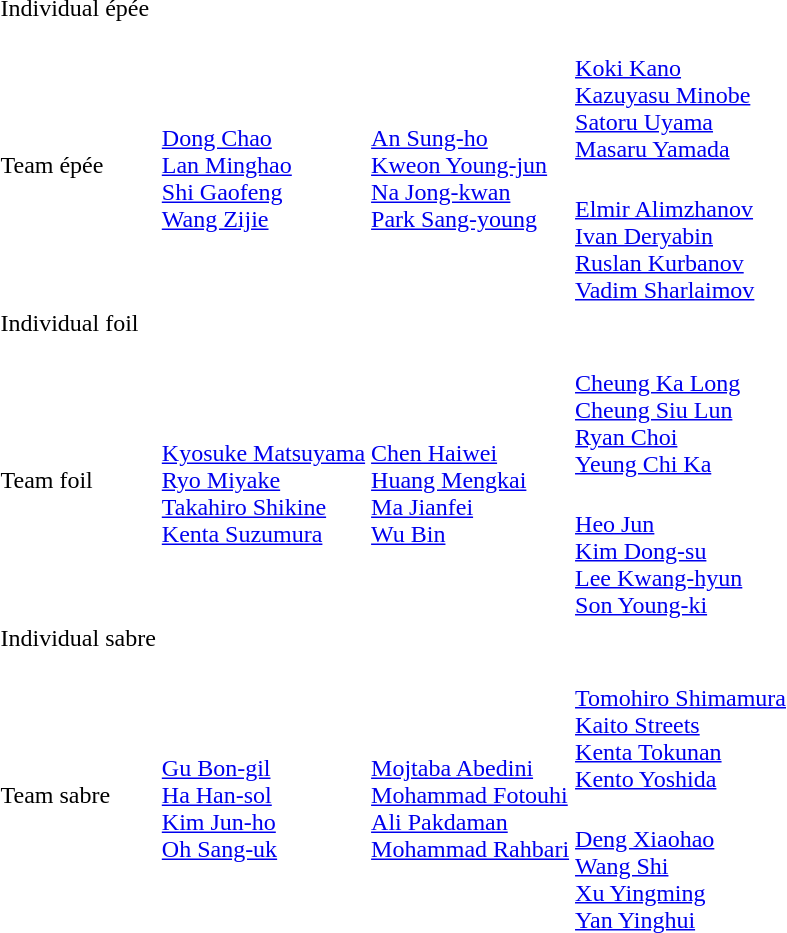<table>
<tr>
<td rowspan=2>Individual épée</td>
<td rowspan=2></td>
<td rowspan=2></td>
<td></td>
</tr>
<tr>
<td></td>
</tr>
<tr>
<td rowspan=2>Team épée</td>
<td rowspan=2><br><a href='#'>Dong Chao</a><br><a href='#'>Lan Minghao</a><br><a href='#'>Shi Gaofeng</a><br><a href='#'>Wang Zijie</a></td>
<td rowspan=2><br><a href='#'>An Sung-ho</a><br><a href='#'>Kweon Young-jun</a><br><a href='#'>Na Jong-kwan</a><br><a href='#'>Park Sang-young</a></td>
<td><br><a href='#'>Koki Kano</a><br><a href='#'>Kazuyasu Minobe</a><br><a href='#'>Satoru Uyama</a><br><a href='#'>Masaru Yamada</a></td>
</tr>
<tr>
<td><br><a href='#'>Elmir Alimzhanov</a><br><a href='#'>Ivan Deryabin</a><br><a href='#'>Ruslan Kurbanov</a><br><a href='#'>Vadim Sharlaimov</a></td>
</tr>
<tr>
<td rowspan=2>Individual foil</td>
<td rowspan=2></td>
<td rowspan=2></td>
<td></td>
</tr>
<tr>
<td></td>
</tr>
<tr>
<td rowspan=2>Team foil</td>
<td rowspan=2><br><a href='#'>Kyosuke Matsuyama</a><br><a href='#'>Ryo Miyake</a><br><a href='#'>Takahiro Shikine</a><br><a href='#'>Kenta Suzumura</a></td>
<td rowspan=2><br><a href='#'>Chen Haiwei</a><br><a href='#'>Huang Mengkai</a><br><a href='#'>Ma Jianfei</a><br><a href='#'>Wu Bin</a></td>
<td><br><a href='#'>Cheung Ka Long</a><br><a href='#'>Cheung Siu Lun</a><br><a href='#'>Ryan Choi</a><br><a href='#'>Yeung Chi Ka</a></td>
</tr>
<tr>
<td><br><a href='#'>Heo Jun</a><br><a href='#'>Kim Dong-su</a><br><a href='#'>Lee Kwang-hyun</a><br><a href='#'>Son Young-ki</a></td>
</tr>
<tr>
<td rowspan=2>Individual sabre</td>
<td rowspan=2></td>
<td rowspan=2></td>
<td></td>
</tr>
<tr>
<td></td>
</tr>
<tr>
<td rowspan=2>Team sabre</td>
<td rowspan=2><br><a href='#'>Gu Bon-gil</a><br><a href='#'>Ha Han-sol</a><br><a href='#'>Kim Jun-ho</a><br><a href='#'>Oh Sang-uk</a></td>
<td rowspan=2><br><a href='#'>Mojtaba Abedini</a><br><a href='#'>Mohammad Fotouhi</a><br><a href='#'>Ali Pakdaman</a><br><a href='#'>Mohammad Rahbari</a></td>
<td><br><a href='#'>Tomohiro Shimamura</a><br><a href='#'>Kaito Streets</a><br><a href='#'>Kenta Tokunan</a><br><a href='#'>Kento Yoshida</a></td>
</tr>
<tr>
<td><br><a href='#'>Deng Xiaohao</a><br><a href='#'>Wang Shi</a><br><a href='#'>Xu Yingming</a><br><a href='#'>Yan Yinghui</a></td>
</tr>
</table>
